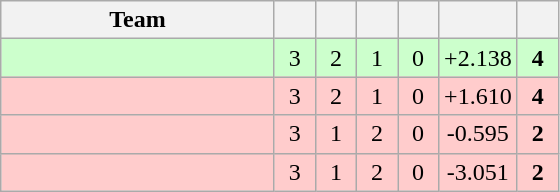<table class="wikitable" style="text-align:center">
<tr>
<th style="width:175px;">Team</th>
<th style="width:20px;"></th>
<th style="width:20px;"></th>
<th style="width:20px;"></th>
<th style="width:20px;"></th>
<th style="width:45px;"></th>
<th style="width:20px;"></th>
</tr>
<tr style="background:#ccffcc">
<td style="text-align:left"></td>
<td>3</td>
<td>2</td>
<td>1</td>
<td>0</td>
<td>+2.138</td>
<td><strong>4</strong></td>
</tr>
<tr style="background:#ffcccc">
<td style="text-align:left"></td>
<td>3</td>
<td>2</td>
<td>1</td>
<td>0</td>
<td>+1.610</td>
<td><strong>4</strong></td>
</tr>
<tr style="background:#ffcccc">
<td style="text-align:left"></td>
<td>3</td>
<td>1</td>
<td>2</td>
<td>0</td>
<td>-0.595</td>
<td><strong>2</strong></td>
</tr>
<tr style="background:#ffcccc">
<td style="text-align:left"></td>
<td>3</td>
<td>1</td>
<td>2</td>
<td>0</td>
<td>-3.051</td>
<td><strong>2</strong></td>
</tr>
</table>
